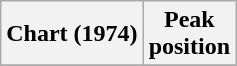<table class="wikitable sortable plainrowheaders" style="text-align:center">
<tr>
<th>Chart (1974)</th>
<th>Peak<br>position</th>
</tr>
<tr>
</tr>
</table>
